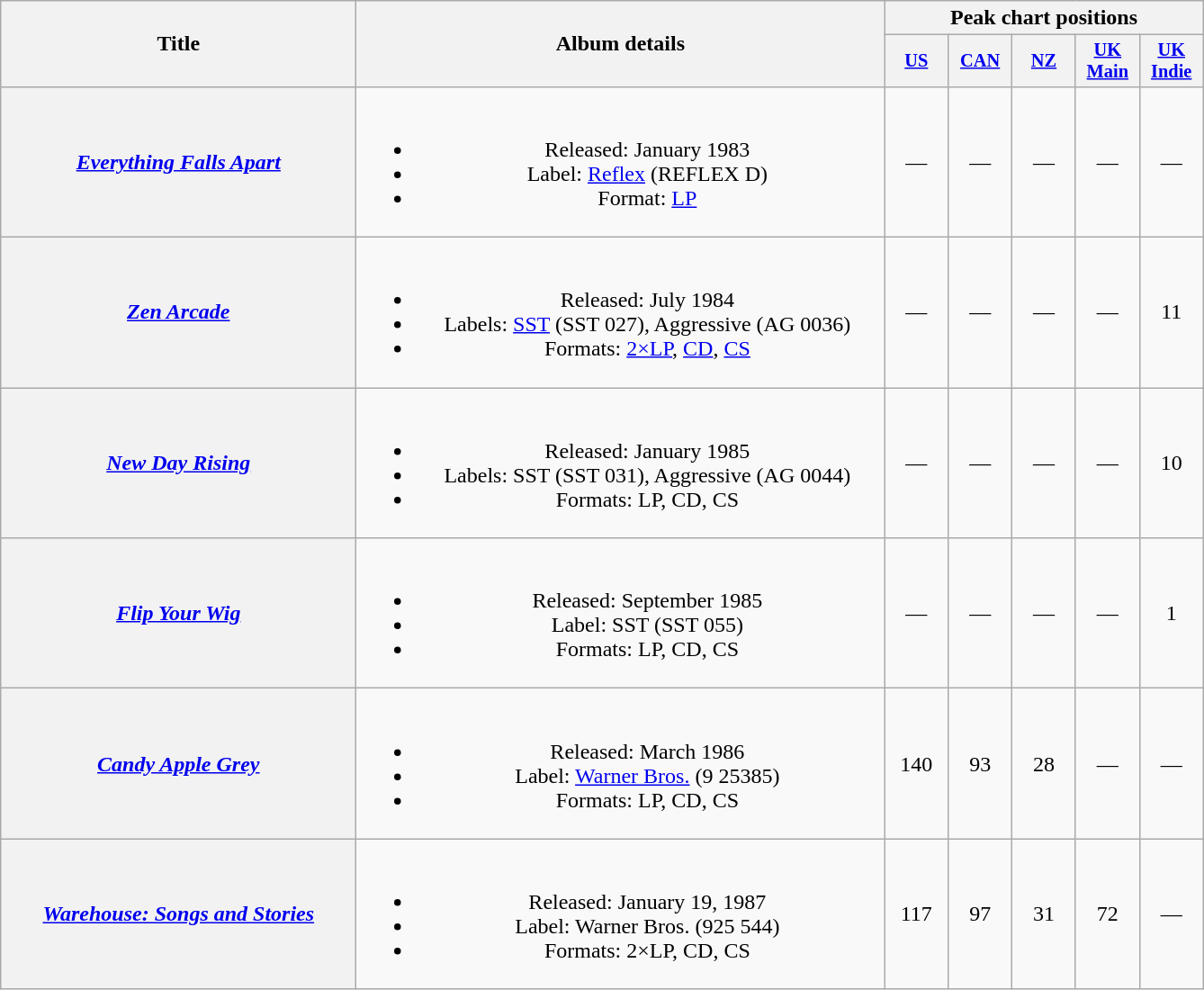<table class="wikitable plainrowheaders" style="text-align:center;">
<tr>
<th scope="col" style="width:16em;" rowspan="2">Title</th>
<th scope="col" style="width:24em;" rowspan="2">Album details</th>
<th scope="col" colspan="5">Peak chart positions</th>
</tr>
<tr>
<th style="width:3em; font-size:85%;"><a href='#'>US</a><br></th>
<th style="width:3em; font-size:85%;"><a href='#'>CAN</a><br></th>
<th style="width:3em; font-size:85%;"><a href='#'>NZ</a><br></th>
<th style="width:3em; font-size:85%;"><a href='#'>UK Main</a><br></th>
<th style="width:3em; font-size:85%;"><a href='#'>UK Indie</a><br></th>
</tr>
<tr>
<th scope="row"><em><a href='#'>Everything Falls Apart</a></em></th>
<td><br><ul><li>Released: January 1983</li><li>Label: <a href='#'>Reflex</a> (REFLEX D)</li><li>Format: <a href='#'>LP</a></li></ul></td>
<td>—</td>
<td>—</td>
<td>—</td>
<td>—</td>
<td>—</td>
</tr>
<tr>
<th scope="row"><em><a href='#'>Zen Arcade</a></em></th>
<td><br><ul><li>Released: July 1984</li><li>Labels: <a href='#'>SST</a> (SST 027), Aggressive (AG 0036)</li><li>Formats: <a href='#'>2×LP</a>, <a href='#'>CD</a>, <a href='#'>CS</a></li></ul></td>
<td>—</td>
<td>—</td>
<td>—</td>
<td>—</td>
<td>11</td>
</tr>
<tr>
<th scope="row"><em><a href='#'>New Day Rising</a></em></th>
<td><br><ul><li>Released: January 1985</li><li>Labels: SST (SST 031), Aggressive (AG 0044)</li><li>Formats: LP, CD, CS</li></ul></td>
<td>—</td>
<td>—</td>
<td>—</td>
<td>—</td>
<td>10</td>
</tr>
<tr>
<th scope="row"><em><a href='#'>Flip Your Wig</a></em></th>
<td><br><ul><li>Released: September 1985</li><li>Label: SST (SST 055)</li><li>Formats: LP, CD, CS</li></ul></td>
<td>—</td>
<td>—</td>
<td>—</td>
<td>—</td>
<td>1</td>
</tr>
<tr>
<th scope="row"><em><a href='#'>Candy Apple Grey</a></em></th>
<td><br><ul><li>Released: March 1986</li><li>Label: <a href='#'>Warner Bros.</a> (9 25385)</li><li>Formats: LP, CD, CS</li></ul></td>
<td>140</td>
<td>93</td>
<td>28</td>
<td>—</td>
<td>—</td>
</tr>
<tr>
<th scope="row"><em><a href='#'>Warehouse: Songs and Stories</a></em></th>
<td><br><ul><li>Released: January 19, 1987</li><li>Label: Warner Bros. (925 544)</li><li>Formats: 2×LP, CD, CS</li></ul></td>
<td>117</td>
<td>97</td>
<td>31</td>
<td>72</td>
<td>—</td>
</tr>
</table>
